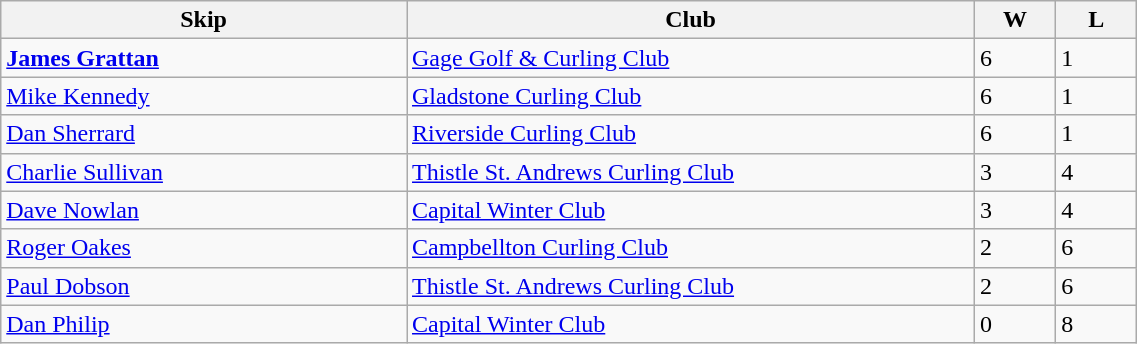<table class="wikitable" width=60%>
<tr>
<th width=25%>Skip</th>
<th width=35%>Club</th>
<th width=5%>W</th>
<th width=5%>L</th>
</tr>
<tr>
<td><strong><a href='#'>James Grattan</a></strong></td>
<td><a href='#'>Gage Golf & Curling Club</a></td>
<td>6</td>
<td>1</td>
</tr>
<tr>
<td><a href='#'>Mike Kennedy</a></td>
<td><a href='#'>Gladstone Curling Club</a></td>
<td>6</td>
<td>1</td>
</tr>
<tr>
<td><a href='#'>Dan Sherrard</a></td>
<td><a href='#'>Riverside Curling Club</a></td>
<td>6</td>
<td>1</td>
</tr>
<tr>
<td><a href='#'>Charlie Sullivan</a></td>
<td><a href='#'>Thistle St. Andrews Curling Club</a></td>
<td>3</td>
<td>4</td>
</tr>
<tr>
<td><a href='#'>Dave Nowlan</a></td>
<td><a href='#'>Capital Winter Club</a></td>
<td>3</td>
<td>4</td>
</tr>
<tr>
<td><a href='#'>Roger Oakes</a></td>
<td><a href='#'>Campbellton Curling Club</a></td>
<td>2</td>
<td>6</td>
</tr>
<tr>
<td><a href='#'>Paul Dobson</a></td>
<td><a href='#'>Thistle St. Andrews Curling Club</a></td>
<td>2</td>
<td>6</td>
</tr>
<tr>
<td><a href='#'>Dan Philip</a></td>
<td><a href='#'>Capital Winter Club</a></td>
<td>0</td>
<td>8</td>
</tr>
</table>
